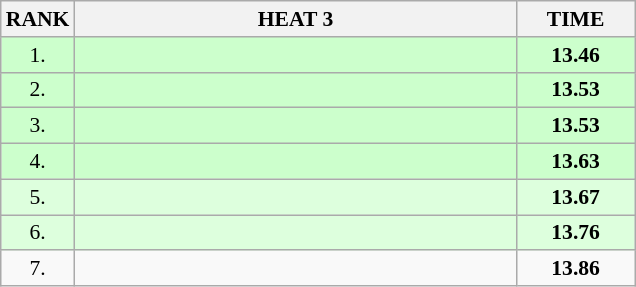<table class="wikitable" style="border-collapse: collapse; font-size: 90%;">
<tr>
<th>RANK</th>
<th style="width: 20em">HEAT 3</th>
<th style="width: 5em">TIME</th>
</tr>
<tr style="background:#ccffcc;">
<td align="center">1.</td>
<td></td>
<td align="center"><strong>13.46</strong></td>
</tr>
<tr style="background:#ccffcc;">
<td align="center">2.</td>
<td></td>
<td align="center"><strong>13.53</strong></td>
</tr>
<tr style="background:#ccffcc;">
<td align="center">3.</td>
<td></td>
<td align="center"><strong>13.53</strong></td>
</tr>
<tr style="background:#ccffcc;">
<td align="center">4.</td>
<td></td>
<td align="center"><strong>13.63</strong></td>
</tr>
<tr style="background:#ddffdd;">
<td align="center">5.</td>
<td></td>
<td align="center"><strong>13.67</strong></td>
</tr>
<tr style="background:#ddffdd;">
<td align="center">6.</td>
<td></td>
<td align="center"><strong>13.76</strong></td>
</tr>
<tr>
<td align="center">7.</td>
<td></td>
<td align="center"><strong>13.86</strong></td>
</tr>
</table>
